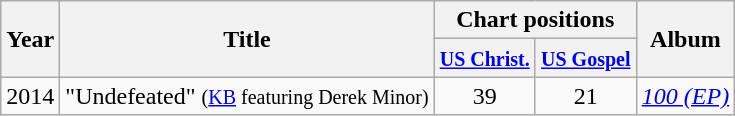<table class="wikitable">
<tr>
<th rowspan="2">Year</th>
<th rowspan="2">Title</th>
<th colspan="2">Chart positions</th>
<th rowspan="2">Album</th>
</tr>
<tr>
<th style="width:60px;"><small><a href='#'>US Christ.</a></small></th>
<th style="width:60px;"><small><a href='#'>US Gospel</a></small></th>
</tr>
<tr>
<td>2014</td>
<td>"Undefeated" <small>(<a href='#'>KB</a> featuring Derek Minor)</small></td>
<td style="text-align:center;">39</td>
<td style="text-align:center;">21</td>
<td><em><a href='#'>100 (EP)</a></em></td>
</tr>
</table>
